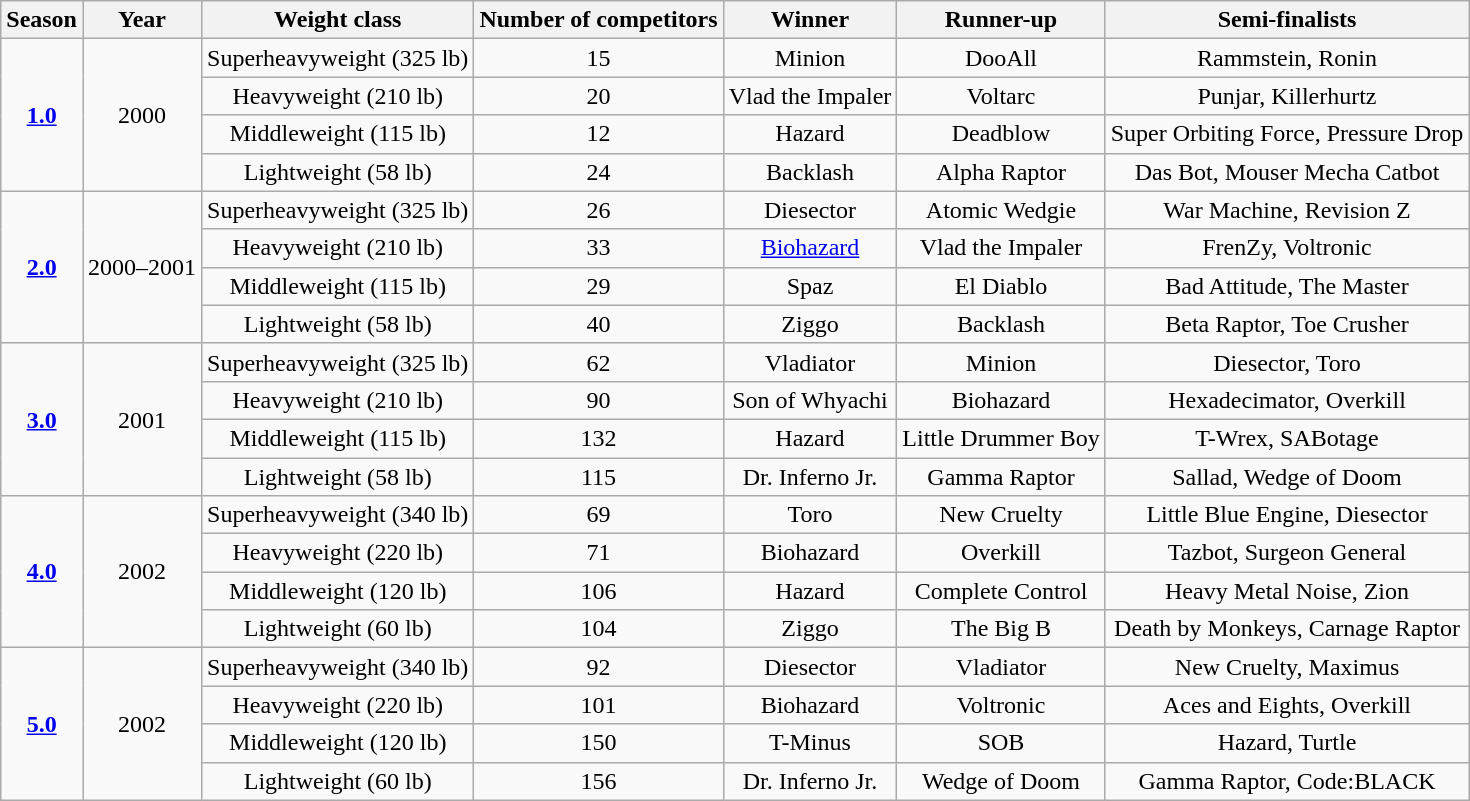<table class="wikitable sortable mw-collapsible" style="text-align:center;">
<tr>
<th>Season</th>
<th>Year</th>
<th>Weight class</th>
<th>Number of competitors</th>
<th>Winner</th>
<th>Runner-up</th>
<th>Semi-finalists</th>
</tr>
<tr>
<td rowspan="4"><strong><a href='#'>1.0</a></strong></td>
<td rowspan="4">2000</td>
<td>Superheavyweight (325 lb)</td>
<td>15</td>
<td>Minion</td>
<td>DooAll</td>
<td>Rammstein, Ronin</td>
</tr>
<tr>
<td>Heavyweight (210 lb)</td>
<td>20</td>
<td>Vlad the Impaler</td>
<td>Voltarc</td>
<td>Punjar, Killerhurtz</td>
</tr>
<tr>
<td>Middleweight (115 lb)</td>
<td>12</td>
<td>Hazard</td>
<td>Deadblow</td>
<td>Super Orbiting Force, Pressure Drop</td>
</tr>
<tr>
<td>Lightweight (58 lb)</td>
<td>24</td>
<td>Backlash</td>
<td>Alpha Raptor</td>
<td>Das Bot, Mouser Mecha Catbot</td>
</tr>
<tr>
<td rowspan="4"><strong><a href='#'>2.0</a></strong></td>
<td rowspan="4">2000–2001</td>
<td>Superheavyweight (325 lb)</td>
<td>26</td>
<td>Diesector</td>
<td>Atomic Wedgie</td>
<td>War Machine, Revision Z</td>
</tr>
<tr>
<td>Heavyweight (210 lb)</td>
<td>33</td>
<td><a href='#'>Biohazard</a></td>
<td>Vlad the Impaler</td>
<td>FrenZy, Voltronic</td>
</tr>
<tr>
<td>Middleweight (115 lb)</td>
<td>29</td>
<td>Spaz</td>
<td>El Diablo</td>
<td>Bad Attitude, The Master</td>
</tr>
<tr>
<td>Lightweight (58 lb)</td>
<td>40</td>
<td>Ziggo</td>
<td>Backlash</td>
<td>Beta Raptor, Toe Crusher</td>
</tr>
<tr>
<td rowspan="4"><strong><a href='#'>3.0</a></strong></td>
<td rowspan="4">2001</td>
<td>Superheavyweight (325 lb)</td>
<td>62</td>
<td>Vladiator</td>
<td>Minion</td>
<td>Diesector, Toro</td>
</tr>
<tr>
<td>Heavyweight (210 lb)</td>
<td>90</td>
<td>Son of Whyachi</td>
<td>Biohazard</td>
<td>Hexadecimator, Overkill</td>
</tr>
<tr>
<td>Middleweight (115 lb)</td>
<td>132</td>
<td>Hazard</td>
<td>Little Drummer Boy</td>
<td>T-Wrex, SABotage</td>
</tr>
<tr>
<td>Lightweight (58 lb)</td>
<td>115</td>
<td>Dr. Inferno Jr.</td>
<td>Gamma Raptor</td>
<td>Sallad, Wedge of Doom</td>
</tr>
<tr>
<td rowspan="4"><strong><a href='#'>4.0</a></strong></td>
<td rowspan="4">2002</td>
<td>Superheavyweight (340 lb)</td>
<td>69</td>
<td>Toro</td>
<td>New Cruelty</td>
<td>Little Blue Engine, Diesector</td>
</tr>
<tr>
<td>Heavyweight (220 lb)</td>
<td>71</td>
<td>Biohazard</td>
<td>Overkill</td>
<td>Tazbot, Surgeon General</td>
</tr>
<tr>
<td>Middleweight (120 lb)</td>
<td>106</td>
<td>Hazard</td>
<td>Complete Control</td>
<td>Heavy Metal Noise, Zion</td>
</tr>
<tr>
<td>Lightweight (60 lb)</td>
<td>104</td>
<td>Ziggo</td>
<td>The Big B</td>
<td>Death by Monkeys, Carnage Raptor</td>
</tr>
<tr>
<td rowspan="4"><strong><a href='#'>5.0</a></strong></td>
<td rowspan="4">2002</td>
<td>Superheavyweight (340 lb)</td>
<td>92</td>
<td>Diesector</td>
<td>Vladiator</td>
<td>New Cruelty, Maximus</td>
</tr>
<tr>
<td>Heavyweight (220 lb)</td>
<td>101</td>
<td>Biohazard</td>
<td>Voltronic</td>
<td>Aces and Eights, Overkill</td>
</tr>
<tr>
<td>Middleweight (120 lb)</td>
<td>150</td>
<td>T-Minus</td>
<td>SOB</td>
<td>Hazard, Turtle</td>
</tr>
<tr>
<td>Lightweight (60 lb)</td>
<td>156</td>
<td>Dr. Inferno Jr.</td>
<td>Wedge of Doom</td>
<td>Gamma Raptor, Code:BLACK</td>
</tr>
</table>
